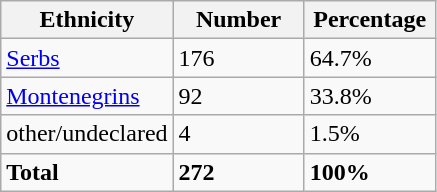<table class="wikitable">
<tr>
<th width="100px">Ethnicity</th>
<th width="80px">Number</th>
<th width="80px">Percentage</th>
</tr>
<tr>
<td><a href='#'>Serbs</a></td>
<td>176</td>
<td>64.7%</td>
</tr>
<tr>
<td><a href='#'>Montenegrins</a></td>
<td>92</td>
<td>33.8%</td>
</tr>
<tr>
<td>other/undeclared</td>
<td>4</td>
<td>1.5%</td>
</tr>
<tr>
<td><strong>Total</strong></td>
<td><strong>272</strong></td>
<td><strong>100%</strong></td>
</tr>
</table>
